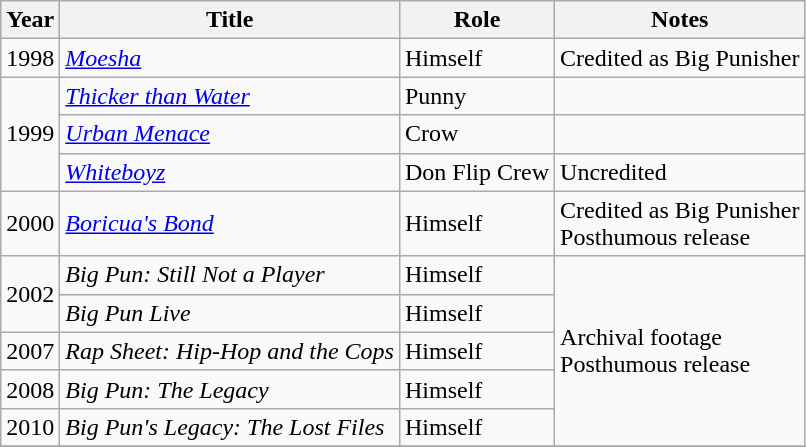<table class="wikitable">
<tr>
<th>Year</th>
<th>Title</th>
<th>Role</th>
<th>Notes</th>
</tr>
<tr>
<td>1998</td>
<td><em><a href='#'>Moesha</a></em></td>
<td>Himself</td>
<td>Credited as Big Punisher</td>
</tr>
<tr>
<td rowspan=3>1999</td>
<td><em><a href='#'>Thicker than Water</a></em></td>
<td>Punny</td>
<td></td>
</tr>
<tr>
<td><em><a href='#'>Urban Menace</a></em></td>
<td>Crow</td>
<td></td>
</tr>
<tr>
<td><em><a href='#'>Whiteboyz</a></em></td>
<td>Don Flip Crew</td>
<td>Uncredited</td>
</tr>
<tr>
<td>2000</td>
<td><em><a href='#'>Boricua's Bond</a></em></td>
<td>Himself</td>
<td>Credited as Big Punisher<br>Posthumous release</td>
</tr>
<tr>
<td rowspan=2>2002</td>
<td><em>Big Pun: Still Not a Player</em></td>
<td>Himself</td>
<td rowspan=5>Archival footage<br>Posthumous release</td>
</tr>
<tr>
<td><em>Big Pun Live</em></td>
<td>Himself</td>
</tr>
<tr>
<td>2007</td>
<td><em>Rap Sheet: Hip-Hop and the Cops</em></td>
<td>Himself</td>
</tr>
<tr>
<td>2008</td>
<td><em>Big Pun: The Legacy</em></td>
<td>Himself</td>
</tr>
<tr>
<td>2010</td>
<td><em>Big Pun's Legacy: The Lost Files</em></td>
<td>Himself</td>
</tr>
<tr>
</tr>
</table>
